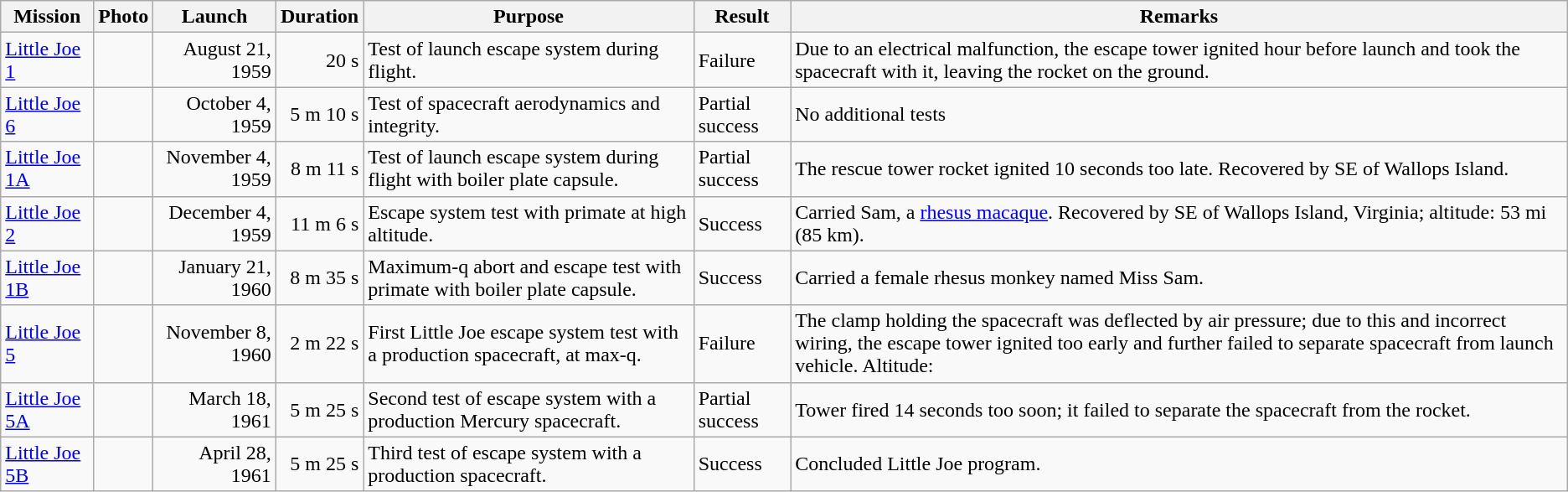<table class="wikitable sortable">
<tr>
<th>Mission</th>
<th>Photo</th>
<th>Launch</th>
<th>Duration</th>
<th class="unsortable">Purpose</th>
<th>Result</th>
<th>Remarks</th>
</tr>
<tr>
<td><a href='#'>Little Joe 1</a></td>
<td></td>
<td style="text-align:right;">August 21, 1959</td>
<td style="text-align:right;"  data-sort-value="000020">20 s</td>
<td>Test of launch escape system during flight.</td>
<td>Failure</td>
<td>Due to an electrical malfunction, the escape tower ignited  hour before launch and took the spacecraft with it, leaving the rocket on the ground.</td>
</tr>
<tr>
<td><a href='#'>Little Joe 6</a></td>
<td></td>
<td style="text-align:right;">October 4, 1959</td>
<td style="text-align:right;"  data-sort-value="000510">5 m 10 s</td>
<td>Test of spacecraft aerodynamics and integrity.</td>
<td>Partial success</td>
<td>No additional tests</td>
</tr>
<tr>
<td><a href='#'>Little Joe 1A</a></td>
<td></td>
<td style="text-align:right;">November 4, 1959</td>
<td style="text-align:right;"  data-sort-value="000811">8 m 11 s</td>
<td>Test of launch escape system during flight with boiler plate capsule.</td>
<td>Partial success</td>
<td>The rescue tower rocket ignited 10 seconds too late. Recovered by   SE of Wallops Island.</td>
</tr>
<tr>
<td><a href='#'>Little Joe 2</a></td>
<td></td>
<td style="text-align:right;">December 4, 1959</td>
<td style="text-align:right;"  data-sort-value="001106">11 m 6 s</td>
<td>Escape system test with primate at high altitude.</td>
<td>Success</td>
<td>Carried Sam, a <a href='#'>rhesus macaque</a>. Recovered by   SE of Wallops Island, Virginia; altitude: 53 mi (85 km).</td>
</tr>
<tr>
<td><a href='#'>Little Joe 1B</a></td>
<td></td>
<td style="text-align:right;">January 21, 1960</td>
<td style="text-align:right;"  data-sort-value="000835">8 m 35 s</td>
<td>Maximum-q abort and escape test with primate with boiler plate capsule.</td>
<td>Success</td>
<td>Carried a female rhesus monkey named Miss Sam.</td>
</tr>
<tr>
<td><a href='#'>Little Joe 5</a></td>
<td></td>
<td style="text-align:right;">November 8, 1960</td>
<td style="text-align:right;"  data-sort-value="000222">2 m 22 s</td>
<td>First Little Joe escape system test with a production spacecraft, at max-q.</td>
<td>Failure</td>
<td>The clamp holding the spacecraft was deflected by air pressure; due to this and incorrect wiring, the escape tower ignited too early and further failed to separate spacecraft from launch vehicle. Altitude: </td>
</tr>
<tr>
<td><a href='#'>Little Joe 5A</a></td>
<td></td>
<td style="text-align:right;">March 18, 1961</td>
<td style="text-align:right;"  data-sort-value="002348">5 m 25 s</td>
<td>Second test of escape system with a production Mercury spacecraft.</td>
<td>Partial success</td>
<td>Tower fired 14 seconds too soon; it failed to separate the spacecraft from the rocket.</td>
</tr>
<tr>
<td><a href='#'>Little Joe 5B</a></td>
<td></td>
<td style="text-align:right;">April 28, 1961</td>
<td style="text-align:right;"  data-sort-value="000525">5 m 25 s</td>
<td>Third test of escape system with a production spacecraft.</td>
<td>Success</td>
<td>Concluded Little Joe program.</td>
</tr>
</table>
